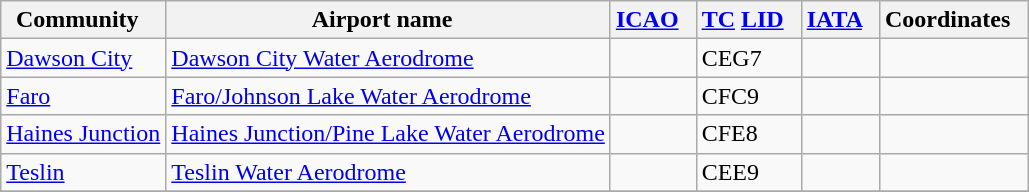<table class="wikitable sortable" style="width:auto;">
<tr>
<th width="*">Community  </th>
<th width="*">Airport name  </th>
<th width="*"><a href='#'>ICAO</a>  </th>
<th width="*"><a href='#'>TC</a> <a href='#'>LID</a>  </th>
<th width="*"><a href='#'>IATA</a>  </th>
<th width="*" class=unsortable>Coordinates  </th>
</tr>
<tr>
<td><a href='#'>Dawson City</a></td>
<td><a href='#'>Dawson City Water Aerodrome</a></td>
<td></td>
<td>CEG7</td>
<td></td>
<td></td>
</tr>
<tr>
<td><a href='#'>Faro</a></td>
<td><a href='#'>Faro/Johnson Lake Water Aerodrome</a></td>
<td></td>
<td>CFC9</td>
<td></td>
<td></td>
</tr>
<tr>
<td><a href='#'>Haines Junction</a></td>
<td><a href='#'>Haines Junction/Pine Lake Water Aerodrome</a></td>
<td></td>
<td>CFE8</td>
<td></td>
<td></td>
</tr>
<tr>
<td><a href='#'>Teslin</a></td>
<td><a href='#'>Teslin Water Aerodrome</a></td>
<td></td>
<td>CEE9</td>
<td></td>
<td></td>
</tr>
<tr>
</tr>
</table>
